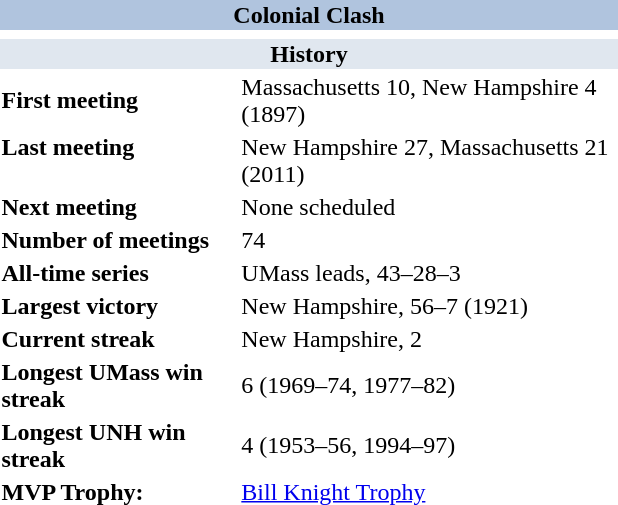<table class="toccolours" style="float: right; clear: right; margin: 0 0 1em 1em; width: 26em;">
<tr>
<th colspan="2" style="text-align: center; background-color: #B0C4DE;">Colonial Clash</th>
</tr>
<tr>
<td colspan="2" style="text-align: center"></td>
</tr>
<tr>
<th style="background: #E0E7EF;" colspan="2">History</th>
</tr>
<tr>
<td><strong>First meeting</strong></td>
<td>Massachusetts 10, New Hampshire 4 (1897)</td>
</tr>
<tr>
<td style="vertical-align: top;"><strong>Last meeting</strong></td>
<td>New Hampshire 27, Massachusetts 21 (2011)</td>
</tr>
<tr>
<td style="vertical-align: top;"><strong>Next meeting</strong></td>
<td>None scheduled</td>
</tr>
<tr>
<td style="vertical-align: top;"><strong>Number of meetings</strong></td>
<td>74</td>
</tr>
<tr>
<td style="vertical-align: top;"><strong>All-time series</strong></td>
<td>UMass leads, 43–28–3</td>
</tr>
<tr>
<td style="vertical-align: top;"><strong>Largest victory</strong></td>
<td>New Hampshire, 56–7 (1921)</td>
</tr>
<tr>
<td style="vertical-align: top;"><strong>Current streak</strong></td>
<td>New Hampshire, 2</td>
</tr>
<tr>
<td style="vertical-align: top;"><strong>Longest UMass win streak</strong></td>
<td>6 (1969–74, 1977–82)</td>
</tr>
<tr>
<td style="vertical-align: top;"><strong>Longest UNH win streak</strong></td>
<td>4 (1953–56, 1994–97)</td>
</tr>
<tr>
<td style="vertical-align: top;"><strong>MVP Trophy:</strong></td>
<td><a href='#'>Bill Knight Trophy</a></td>
</tr>
</table>
